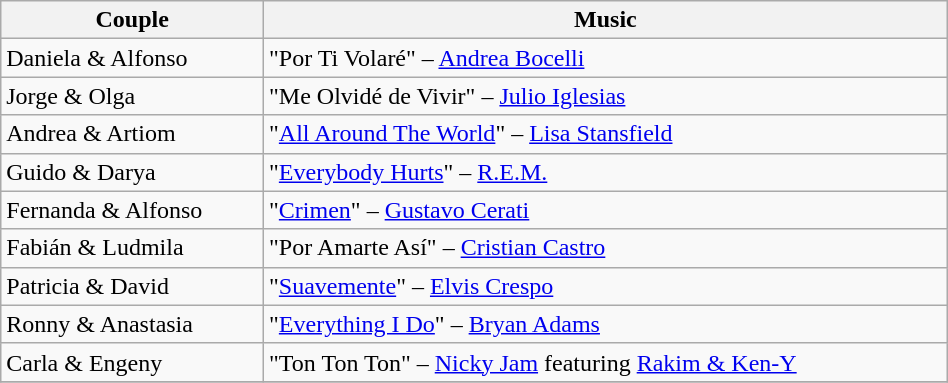<table class="wikitable" width="50%">
<tr>
<th>Couple</th>
<th>Music</th>
</tr>
<tr>
<td>Daniela & Alfonso</td>
<td>"Por Ti Volaré" – <a href='#'>Andrea Bocelli</a></td>
</tr>
<tr>
<td>Jorge & Olga</td>
<td>"Me Olvidé de Vivir" – <a href='#'>Julio Iglesias</a></td>
</tr>
<tr>
<td>Andrea & Artiom</td>
<td>"<a href='#'>All Around The World</a>" – <a href='#'>Lisa Stansfield</a></td>
</tr>
<tr>
<td>Guido & Darya</td>
<td>"<a href='#'>Everybody Hurts</a>" – <a href='#'>R.E.M.</a></td>
</tr>
<tr>
<td>Fernanda & Alfonso</td>
<td>"<a href='#'>Crimen</a>" – <a href='#'>Gustavo Cerati</a></td>
</tr>
<tr>
<td>Fabián & Ludmila</td>
<td>"Por Amarte Así" – <a href='#'>Cristian Castro</a></td>
</tr>
<tr>
<td>Patricia & David</td>
<td>"<a href='#'>Suavemente</a>" – <a href='#'>Elvis Crespo</a></td>
</tr>
<tr>
<td>Ronny & Anastasia</td>
<td>"<a href='#'>Everything I Do</a>" – <a href='#'>Bryan Adams</a></td>
</tr>
<tr>
<td>Carla & Engeny</td>
<td>"Ton Ton Ton" – <a href='#'>Nicky Jam</a> featuring <a href='#'>Rakim & Ken-Y</a></td>
</tr>
<tr>
</tr>
</table>
